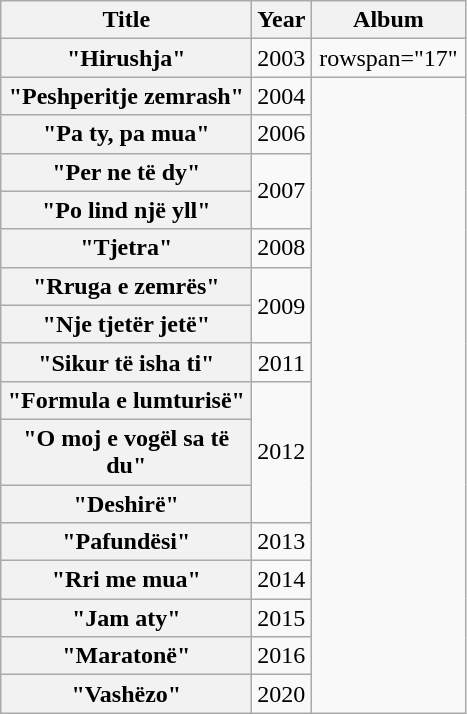<table class="wikitable plainrowheaders" style="text-align:center;">
<tr>
<th scope="col" rowspan="1" style="width:10em;">Title</th>
<th scope="col" rowspan="1" style="width:2em;">Year</th>
<th scope="col" rowspan="1" style="width:6em;">Album</th>
</tr>
<tr>
<th scope="row">"Hirushja"</th>
<td>2003</td>
<td>rowspan="17" </td>
</tr>
<tr>
<th scope="row">"Peshperitje zemrash"<br></th>
<td>2004</td>
</tr>
<tr>
<th scope="row">"Pa ty, pa mua"</th>
<td>2006</td>
</tr>
<tr>
<th scope="row">"Per ne të dy"</th>
<td rowspan="2">2007</td>
</tr>
<tr>
<th scope="row">"Po lind një yll"</th>
</tr>
<tr>
<th scope="row">"Tjetra"</th>
<td>2008</td>
</tr>
<tr>
<th scope="row">"Rruga e zemrës"<br></th>
<td rowspan="2">2009</td>
</tr>
<tr>
<th scope="row">"Nje tjetër jetë"<br></th>
</tr>
<tr>
<th scope="row">"Sikur të isha ti"</th>
<td>2011</td>
</tr>
<tr>
<th scope="row">"Formula e lumturisë"<br></th>
<td rowspan="3">2012</td>
</tr>
<tr>
<th scope="row">"O moj e vogël sa të du"</th>
</tr>
<tr>
<th scope="row">"Deshirë"</th>
</tr>
<tr>
<th scope="row">"Pafundësi"</th>
<td>2013</td>
</tr>
<tr>
<th scope="row">"Rri me mua"</th>
<td>2014</td>
</tr>
<tr>
<th scope="row">"Jam aty"<br></th>
<td>2015</td>
</tr>
<tr>
<th scope="row">"Maratonë"</th>
<td>2016</td>
</tr>
<tr>
<th scope="row">"Vashëzo"</th>
<td>2020</td>
</tr>
</table>
